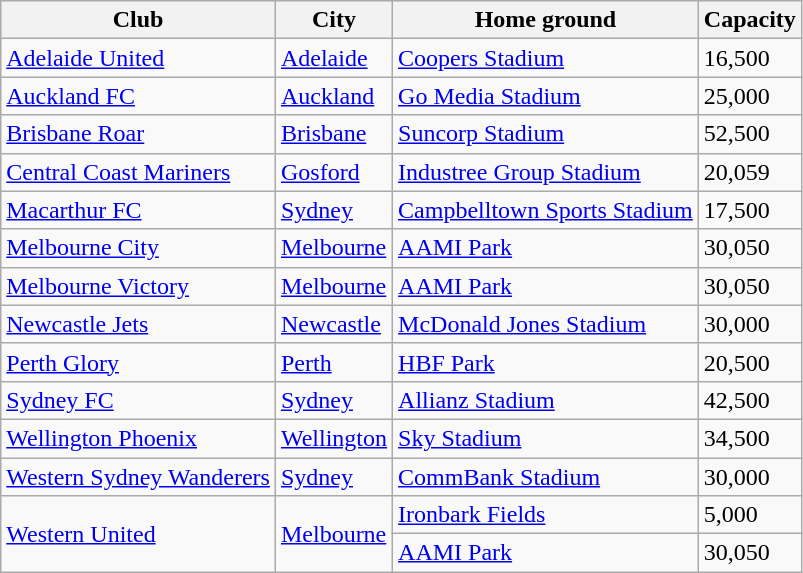<table class="wikitable sortable">
<tr>
<th>Club</th>
<th>City</th>
<th>Home ground</th>
<th>Capacity</th>
</tr>
<tr>
<td><a href='#'>Adelaide United</a></td>
<td><a href='#'>Adelaide</a></td>
<td><a href='#'>Coopers Stadium</a></td>
<td>16,500</td>
</tr>
<tr>
<td><a href='#'>Auckland FC</a></td>
<td><a href='#'>Auckland</a></td>
<td><a href='#'>Go Media Stadium</a></td>
<td>25,000</td>
</tr>
<tr>
<td><a href='#'>Brisbane Roar</a></td>
<td><a href='#'>Brisbane</a></td>
<td><a href='#'>Suncorp Stadium</a></td>
<td>52,500</td>
</tr>
<tr>
<td><a href='#'>Central Coast Mariners</a></td>
<td><a href='#'>Gosford</a></td>
<td><a href='#'>Industree Group Stadium</a></td>
<td>20,059</td>
</tr>
<tr>
<td><a href='#'>Macarthur FC</a></td>
<td><a href='#'>Sydney</a></td>
<td><a href='#'>Campbelltown Sports Stadium</a></td>
<td>17,500</td>
</tr>
<tr>
<td><a href='#'>Melbourne City</a></td>
<td><a href='#'>Melbourne</a></td>
<td><a href='#'>AAMI Park</a></td>
<td>30,050</td>
</tr>
<tr>
<td><a href='#'>Melbourne Victory</a></td>
<td><a href='#'>Melbourne</a></td>
<td><a href='#'>AAMI Park</a></td>
<td>30,050</td>
</tr>
<tr>
<td><a href='#'>Newcastle Jets</a></td>
<td><a href='#'>Newcastle</a></td>
<td><a href='#'>McDonald Jones Stadium</a></td>
<td>30,000</td>
</tr>
<tr>
<td><a href='#'>Perth Glory</a></td>
<td><a href='#'>Perth</a></td>
<td><a href='#'>HBF Park</a></td>
<td>20,500</td>
</tr>
<tr>
<td><a href='#'>Sydney FC</a></td>
<td><a href='#'>Sydney</a></td>
<td><a href='#'>Allianz Stadium</a></td>
<td>42,500</td>
</tr>
<tr>
<td><a href='#'>Wellington Phoenix</a></td>
<td><a href='#'>Wellington</a></td>
<td><a href='#'>Sky Stadium</a></td>
<td>34,500</td>
</tr>
<tr>
<td><a href='#'>Western Sydney Wanderers</a></td>
<td><a href='#'>Sydney</a></td>
<td><a href='#'>CommBank Stadium</a></td>
<td>30,000</td>
</tr>
<tr>
<td rowspan="2"><a href='#'>Western United</a></td>
<td rowspan="2"><a href='#'>Melbourne</a></td>
<td><a href='#'>Ironbark Fields</a></td>
<td>5,000</td>
</tr>
<tr>
<td><a href='#'>AAMI Park</a></td>
<td>30,050</td>
</tr>
</table>
